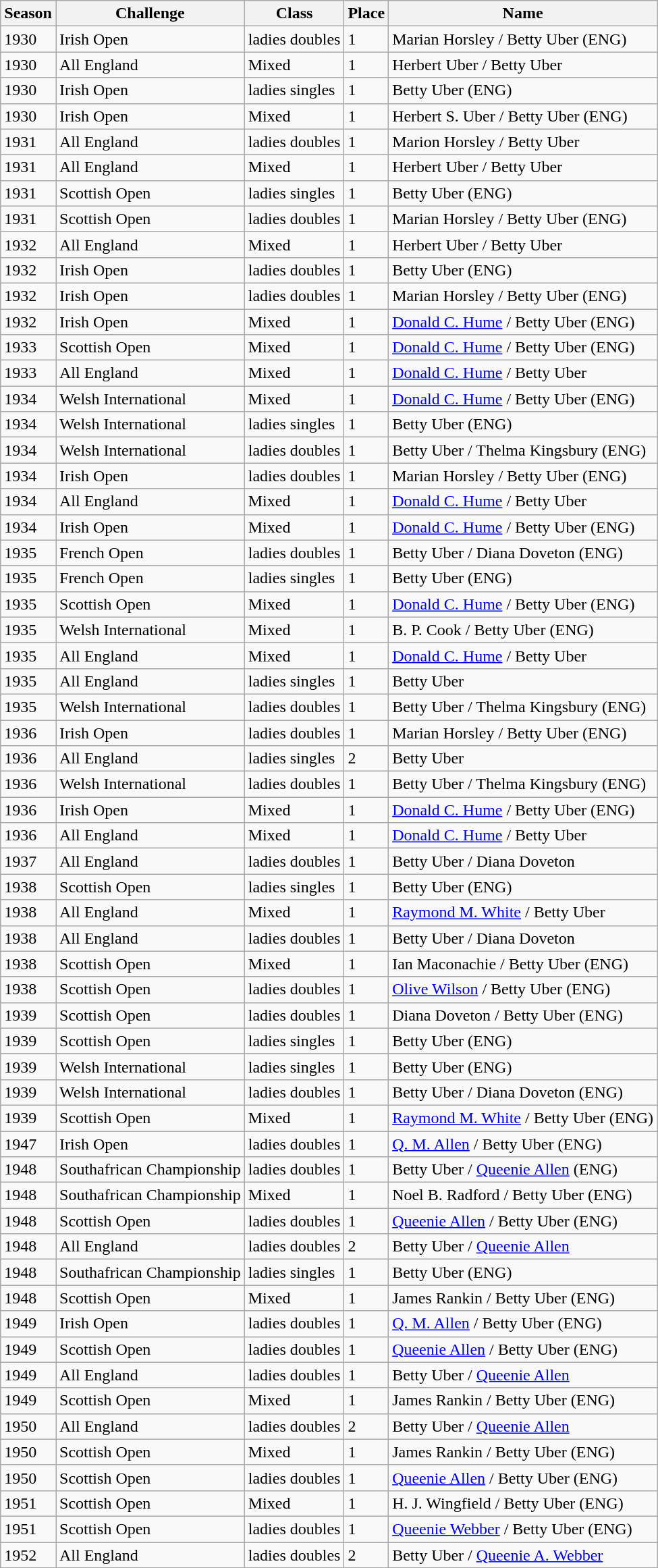<table class="wikitable">
<tr>
<th>Season</th>
<th>Challenge</th>
<th>Class</th>
<th>Place</th>
<th>Name</th>
</tr>
<tr>
<td>1930</td>
<td>Irish Open</td>
<td>ladies doubles</td>
<td>1</td>
<td>Marian Horsley / Betty Uber (ENG)</td>
</tr>
<tr>
<td>1930</td>
<td>All England</td>
<td>Mixed</td>
<td>1</td>
<td>Herbert Uber / Betty Uber</td>
</tr>
<tr>
<td>1930</td>
<td>Irish Open</td>
<td>ladies singles</td>
<td>1</td>
<td>Betty Uber (ENG)</td>
</tr>
<tr>
<td>1930</td>
<td>Irish Open</td>
<td>Mixed</td>
<td>1</td>
<td>Herbert S. Uber / Betty Uber (ENG)</td>
</tr>
<tr>
<td>1931</td>
<td>All England</td>
<td>ladies doubles</td>
<td>1</td>
<td>Marion Horsley / Betty Uber</td>
</tr>
<tr>
<td>1931</td>
<td>All England</td>
<td>Mixed</td>
<td>1</td>
<td>Herbert Uber / Betty Uber</td>
</tr>
<tr>
<td>1931</td>
<td>Scottish Open</td>
<td>ladies singles</td>
<td>1</td>
<td>Betty Uber (ENG)</td>
</tr>
<tr>
<td>1931</td>
<td>Scottish Open</td>
<td>ladies doubles</td>
<td>1</td>
<td>Marian Horsley / Betty Uber (ENG)</td>
</tr>
<tr>
<td>1932</td>
<td>All England</td>
<td>Mixed</td>
<td>1</td>
<td>Herbert Uber / Betty Uber</td>
</tr>
<tr>
<td>1932</td>
<td>Irish Open</td>
<td>ladies doubles</td>
<td>1</td>
<td>Betty Uber (ENG)</td>
</tr>
<tr>
<td>1932</td>
<td>Irish Open</td>
<td>ladies doubles</td>
<td>1</td>
<td>Marian Horsley / Betty Uber (ENG)</td>
</tr>
<tr>
<td>1932</td>
<td>Irish Open</td>
<td>Mixed</td>
<td>1</td>
<td><a href='#'>Donald C. Hume</a> / Betty Uber (ENG)</td>
</tr>
<tr>
<td>1933</td>
<td>Scottish Open</td>
<td>Mixed</td>
<td>1</td>
<td><a href='#'>Donald C. Hume</a> / Betty Uber (ENG)</td>
</tr>
<tr>
<td>1933</td>
<td>All England</td>
<td>Mixed</td>
<td>1</td>
<td><a href='#'>Donald C. Hume</a> / Betty Uber</td>
</tr>
<tr>
<td>1934</td>
<td>Welsh International</td>
<td>Mixed</td>
<td>1</td>
<td><a href='#'>Donald C. Hume</a> / Betty Uber (ENG)</td>
</tr>
<tr>
<td>1934</td>
<td>Welsh International</td>
<td>ladies singles</td>
<td>1</td>
<td>Betty Uber (ENG)</td>
</tr>
<tr>
<td>1934</td>
<td>Welsh International</td>
<td>ladies doubles</td>
<td>1</td>
<td>Betty Uber / Thelma Kingsbury (ENG)</td>
</tr>
<tr>
<td>1934</td>
<td>Irish Open</td>
<td>ladies doubles</td>
<td>1</td>
<td>Marian Horsley / Betty Uber (ENG)</td>
</tr>
<tr>
<td>1934</td>
<td>All England</td>
<td>Mixed</td>
<td>1</td>
<td><a href='#'>Donald C. Hume</a> / Betty Uber</td>
</tr>
<tr>
<td>1934</td>
<td>Irish Open</td>
<td>Mixed</td>
<td>1</td>
<td><a href='#'>Donald C. Hume</a> / Betty Uber (ENG)</td>
</tr>
<tr>
<td>1935</td>
<td>French Open</td>
<td>ladies doubles</td>
<td>1</td>
<td>Betty Uber / Diana Doveton (ENG)</td>
</tr>
<tr>
<td>1935</td>
<td>French Open</td>
<td>ladies singles</td>
<td>1</td>
<td>Betty Uber (ENG)</td>
</tr>
<tr>
<td>1935</td>
<td>Scottish Open</td>
<td>Mixed</td>
<td>1</td>
<td><a href='#'>Donald C. Hume</a> / Betty Uber (ENG)</td>
</tr>
<tr>
<td>1935</td>
<td>Welsh International</td>
<td>Mixed</td>
<td>1</td>
<td>B. P. Cook / Betty Uber (ENG)</td>
</tr>
<tr>
<td>1935</td>
<td>All England</td>
<td>Mixed</td>
<td>1</td>
<td><a href='#'>Donald C. Hume</a> / Betty Uber</td>
</tr>
<tr>
<td>1935</td>
<td>All England</td>
<td>ladies singles</td>
<td>1</td>
<td>Betty Uber</td>
</tr>
<tr>
<td>1935</td>
<td>Welsh International</td>
<td>ladies doubles</td>
<td>1</td>
<td>Betty Uber / Thelma Kingsbury (ENG)</td>
</tr>
<tr>
<td>1936</td>
<td>Irish Open</td>
<td>ladies doubles</td>
<td>1</td>
<td>Marian Horsley / Betty Uber (ENG)</td>
</tr>
<tr>
<td>1936</td>
<td>All England</td>
<td>ladies singles</td>
<td>2</td>
<td>Betty Uber</td>
</tr>
<tr>
<td>1936</td>
<td>Welsh International</td>
<td>ladies doubles</td>
<td>1</td>
<td>Betty Uber / Thelma Kingsbury (ENG)</td>
</tr>
<tr>
<td>1936</td>
<td>Irish Open</td>
<td>Mixed</td>
<td>1</td>
<td><a href='#'>Donald C. Hume</a> / Betty Uber (ENG)</td>
</tr>
<tr>
<td>1936</td>
<td>All England</td>
<td>Mixed</td>
<td>1</td>
<td><a href='#'>Donald C. Hume</a> / Betty Uber</td>
</tr>
<tr>
<td>1937</td>
<td>All England</td>
<td>ladies doubles</td>
<td>1</td>
<td>Betty Uber / Diana Doveton</td>
</tr>
<tr>
<td>1938</td>
<td>Scottish Open</td>
<td>ladies singles</td>
<td>1</td>
<td>Betty Uber (ENG)</td>
</tr>
<tr>
<td>1938</td>
<td>All England</td>
<td>Mixed</td>
<td>1</td>
<td><a href='#'>Raymond M. White</a> / Betty Uber</td>
</tr>
<tr>
<td>1938</td>
<td>All England</td>
<td>ladies doubles</td>
<td>1</td>
<td>Betty Uber / Diana Doveton</td>
</tr>
<tr>
<td>1938</td>
<td>Scottish Open</td>
<td>Mixed</td>
<td>1</td>
<td>Ian Maconachie / Betty Uber (ENG)</td>
</tr>
<tr>
<td>1938</td>
<td>Scottish Open</td>
<td>ladies doubles</td>
<td>1</td>
<td><a href='#'>Olive Wilson</a> / Betty Uber (ENG)</td>
</tr>
<tr>
<td>1939</td>
<td>Scottish Open</td>
<td>ladies doubles</td>
<td>1</td>
<td>Diana Doveton / Betty Uber (ENG)</td>
</tr>
<tr>
<td>1939</td>
<td>Scottish Open</td>
<td>ladies singles</td>
<td>1</td>
<td>Betty Uber (ENG)</td>
</tr>
<tr>
<td>1939</td>
<td>Welsh International</td>
<td>ladies singles</td>
<td>1</td>
<td>Betty Uber (ENG)</td>
</tr>
<tr>
<td>1939</td>
<td>Welsh International</td>
<td>ladies doubles</td>
<td>1</td>
<td>Betty Uber / Diana Doveton (ENG)</td>
</tr>
<tr>
<td>1939</td>
<td>Scottish Open</td>
<td>Mixed</td>
<td>1</td>
<td><a href='#'>Raymond M. White</a> / Betty Uber (ENG)</td>
</tr>
<tr>
<td>1947</td>
<td>Irish Open</td>
<td>ladies doubles</td>
<td>1</td>
<td><a href='#'>Q. M. Allen</a> / Betty Uber (ENG)</td>
</tr>
<tr>
<td>1948</td>
<td>Southafrican Championship</td>
<td>ladies doubles</td>
<td>1</td>
<td>Betty Uber / <a href='#'>Queenie Allen</a> (ENG)</td>
</tr>
<tr>
<td>1948</td>
<td>Southafrican Championship</td>
<td>Mixed</td>
<td>1</td>
<td>Noel B. Radford / Betty Uber (ENG)</td>
</tr>
<tr>
<td>1948</td>
<td>Scottish Open</td>
<td>ladies doubles</td>
<td>1</td>
<td><a href='#'>Queenie Allen</a> / Betty Uber (ENG)</td>
</tr>
<tr>
<td>1948</td>
<td>All England</td>
<td>ladies doubles</td>
<td>2</td>
<td>Betty Uber / <a href='#'>Queenie Allen</a></td>
</tr>
<tr>
<td>1948</td>
<td>Southafrican Championship</td>
<td>ladies singles</td>
<td>1</td>
<td>Betty Uber (ENG)</td>
</tr>
<tr>
<td>1948</td>
<td>Scottish Open</td>
<td>Mixed</td>
<td>1</td>
<td>James Rankin / Betty Uber (ENG)</td>
</tr>
<tr>
<td>1949</td>
<td>Irish Open</td>
<td>ladies doubles</td>
<td>1</td>
<td><a href='#'>Q. M. Allen</a> / Betty Uber (ENG)</td>
</tr>
<tr>
<td>1949</td>
<td>Scottish Open</td>
<td>ladies doubles</td>
<td>1</td>
<td><a href='#'>Queenie Allen</a> / Betty Uber (ENG)</td>
</tr>
<tr>
<td>1949</td>
<td>All England</td>
<td>ladies doubles</td>
<td>1</td>
<td>Betty Uber / <a href='#'>Queenie Allen</a></td>
</tr>
<tr>
<td>1949</td>
<td>Scottish Open</td>
<td>Mixed</td>
<td>1</td>
<td>James Rankin / Betty Uber (ENG)</td>
</tr>
<tr>
<td>1950</td>
<td>All England</td>
<td>ladies doubles</td>
<td>2</td>
<td>Betty Uber / <a href='#'>Queenie Allen</a></td>
</tr>
<tr>
<td>1950</td>
<td>Scottish Open</td>
<td>Mixed</td>
<td>1</td>
<td>James Rankin / Betty Uber (ENG)</td>
</tr>
<tr>
<td>1950</td>
<td>Scottish Open</td>
<td>ladies doubles</td>
<td>1</td>
<td><a href='#'>Queenie Allen</a> / Betty Uber (ENG)</td>
</tr>
<tr>
<td>1951</td>
<td>Scottish Open</td>
<td>Mixed</td>
<td>1</td>
<td>H. J. Wingfield / Betty Uber (ENG)</td>
</tr>
<tr>
<td>1951</td>
<td>Scottish Open</td>
<td>ladies doubles</td>
<td>1</td>
<td><a href='#'>Queenie Webber</a> / Betty Uber (ENG)</td>
</tr>
<tr>
<td>1952</td>
<td>All England</td>
<td>ladies doubles</td>
<td>2</td>
<td>Betty Uber / <a href='#'>Queenie A. Webber</a></td>
</tr>
</table>
